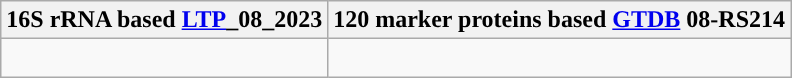<table class="wikitable">
<tr>
<th colspan=1>16S rRNA based <a href='#'>LTP</a>_08_2023</th>
<th colspan=1>120 marker proteins based <a href='#'>GTDB</a> 08-RS214</th>
</tr>
<tr>
<td style="vertical-align:top"><br></td>
<td><br></td>
</tr>
</table>
